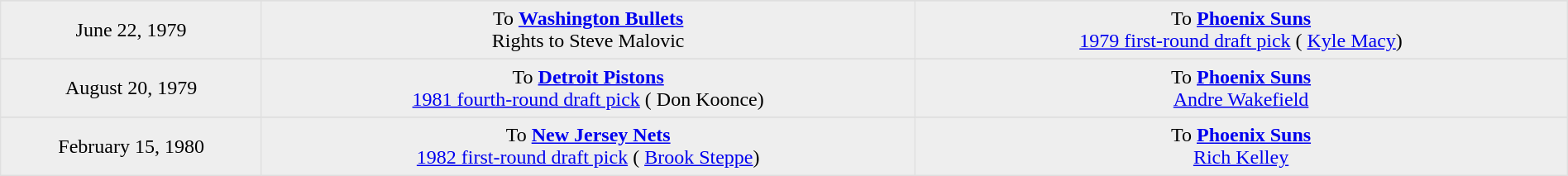<table border=1 style="border-collapse:collapse; text-align: center; width: 100%" bordercolor="#DFDFDF"  cellpadding="5">
<tr>
</tr>
<tr bgcolor="eeeeee">
<td style="width:12%">June 22, 1979</td>
<td style="width:30%" valign="top">To <strong><a href='#'>Washington Bullets</a></strong><br>Rights to  Steve Malovic</td>
<td style="width:30%" valign="top">To <strong><a href='#'>Phoenix Suns</a></strong><br><a href='#'>1979 first-round draft pick</a> ( <a href='#'>Kyle Macy</a>)</td>
</tr>
<tr>
</tr>
<tr bgcolor="eeeeee">
<td style="width:12%">August 20, 1979</td>
<td style="width:30%" valign="top">To <strong><a href='#'>Detroit Pistons</a></strong><br><a href='#'>1981 fourth-round draft pick</a> ( Don Koonce)</td>
<td style="width:30%" valign="top">To <strong><a href='#'>Phoenix Suns</a></strong><br> <a href='#'>Andre Wakefield</a></td>
</tr>
<tr>
</tr>
<tr bgcolor="eeeeee">
<td style="width:12%">February 15, 1980</td>
<td style="width:30%" valign="top">To <strong><a href='#'>New Jersey Nets</a></strong><br><a href='#'>1982 first-round draft pick</a> ( <a href='#'>Brook Steppe</a>)</td>
<td style="width:30%" valign="top">To <strong><a href='#'>Phoenix Suns</a></strong><br> <a href='#'>Rich Kelley</a></td>
</tr>
</table>
